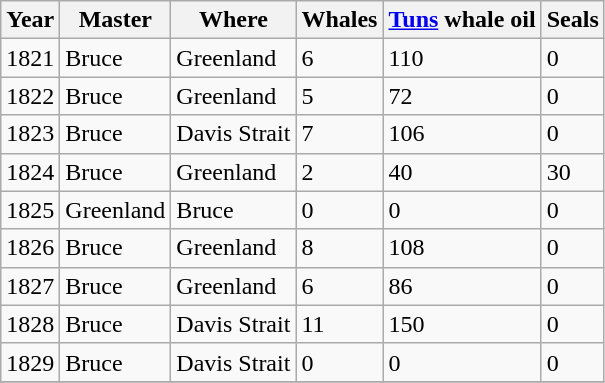<table class="sortable wikitable">
<tr>
<th>Year</th>
<th>Master</th>
<th>Where</th>
<th>Whales</th>
<th><a href='#'>Tuns</a> whale oil</th>
<th>Seals</th>
</tr>
<tr>
<td>1821</td>
<td>Bruce</td>
<td>Greenland</td>
<td>6</td>
<td>110</td>
<td>0</td>
</tr>
<tr>
<td>1822</td>
<td>Bruce</td>
<td>Greenland</td>
<td>5</td>
<td>72</td>
<td>0</td>
</tr>
<tr>
<td>1823</td>
<td>Bruce</td>
<td>Davis Strait</td>
<td>7</td>
<td>106</td>
<td>0</td>
</tr>
<tr>
<td>1824</td>
<td>Bruce</td>
<td>Greenland</td>
<td>2</td>
<td>40</td>
<td>30</td>
</tr>
<tr>
<td>1825</td>
<td>Greenland</td>
<td>Bruce</td>
<td>0</td>
<td>0</td>
<td>0</td>
</tr>
<tr>
<td>1826</td>
<td>Bruce</td>
<td>Greenland</td>
<td>8</td>
<td>108</td>
<td>0</td>
</tr>
<tr>
<td>1827</td>
<td>Bruce</td>
<td>Greenland</td>
<td>6</td>
<td>86</td>
<td>0</td>
</tr>
<tr>
<td>1828</td>
<td>Bruce</td>
<td>Davis Strait</td>
<td>11</td>
<td>150</td>
<td>0</td>
</tr>
<tr>
<td>1829</td>
<td>Bruce</td>
<td>Davis Strait</td>
<td>0</td>
<td>0</td>
<td>0</td>
</tr>
<tr>
</tr>
</table>
